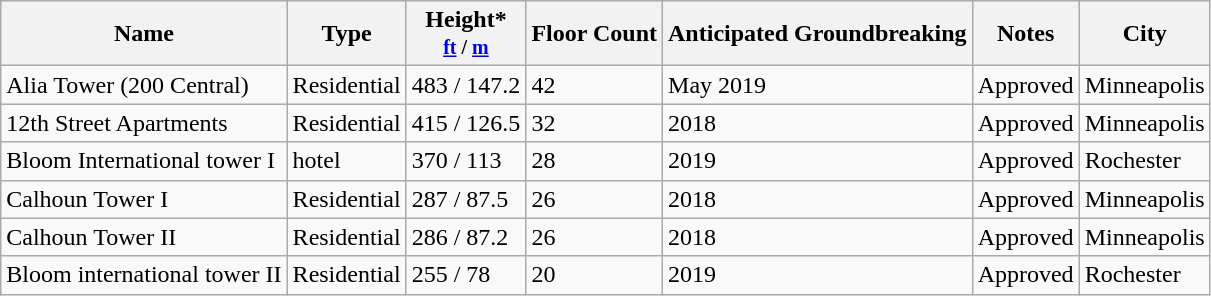<table class="wikitable">
<tr>
<th>Name</th>
<th>Type</th>
<th>Height*<br><small><a href='#'>ft</a> / <a href='#'>m</a></small></th>
<th>Floor Count</th>
<th>Anticipated Groundbreaking</th>
<th>Notes</th>
<th>City</th>
</tr>
<tr>
<td>Alia Tower (200 Central)</td>
<td>Residential</td>
<td>483 / 147.2</td>
<td>42</td>
<td>May 2019</td>
<td>Approved</td>
<td>Minneapolis</td>
</tr>
<tr>
<td>12th Street Apartments</td>
<td>Residential</td>
<td>415 / 126.5</td>
<td>32</td>
<td>2018</td>
<td>Approved</td>
<td>Minneapolis</td>
</tr>
<tr>
<td>Bloom International tower I</td>
<td>hotel</td>
<td>370 / 113</td>
<td>28</td>
<td>2019</td>
<td>Approved</td>
<td>Rochester</td>
</tr>
<tr>
<td>Calhoun Tower I</td>
<td>Residential</td>
<td>287 / 87.5</td>
<td>26</td>
<td>2018</td>
<td>Approved</td>
<td>Minneapolis</td>
</tr>
<tr>
<td>Calhoun Tower II</td>
<td>Residential</td>
<td>286 / 87.2</td>
<td>26</td>
<td>2018</td>
<td>Approved</td>
<td>Minneapolis</td>
</tr>
<tr>
<td>Bloom international tower II</td>
<td>Residential</td>
<td>255 / 78</td>
<td>20</td>
<td>2019</td>
<td>Approved</td>
<td>Rochester</td>
</tr>
</table>
